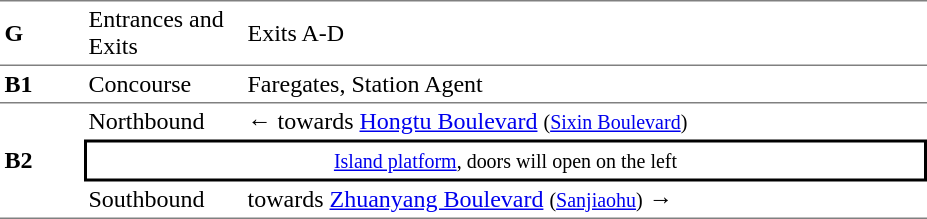<table table border=0 cellspacing=0 cellpadding=3>
<tr>
<td style="border-top:solid 1px gray;border-bottom:solid 1px gray;" width=50><strong>G</strong></td>
<td style="border-top:solid 1px gray;border-bottom:solid 1px gray;" width=100>Entrances and Exits</td>
<td style="border-top:solid 1px gray;border-bottom:solid 1px gray;" width=450>Exits A-D</td>
</tr>
<tr>
<td style="border-top:solid 0px gray;border-bottom:solid 1px gray;" width=50><strong>B1</strong></td>
<td style="border-top:solid 0px gray;border-bottom:solid 1px gray;" width=100>Concourse</td>
<td style="border-top:solid 0px gray;border-bottom:solid 1px gray;" width=450>Faregates, Station Agent</td>
</tr>
<tr>
<td style="border-bottom:solid 1px gray;" rowspan=3><strong>B2</strong></td>
<td>Northbound</td>
<td>←  towards <a href='#'>Hongtu Boulevard</a> <small>(<a href='#'>Sixin Boulevard</a>)</small></td>
</tr>
<tr>
<td style="border-right:solid 2px black;border-left:solid 2px black;border-top:solid 2px black;border-bottom:solid 2px black;text-align:center;" colspan=2><small><a href='#'>Island platform</a>, doors will open on the left</small></td>
</tr>
<tr>
<td style="border-bottom:solid 1px gray;">Southbound</td>
<td style="border-bottom:solid 1px gray;"> towards <a href='#'>Zhuanyang Boulevard</a> <small>(<a href='#'>Sanjiaohu</a>)</small> →</td>
</tr>
</table>
